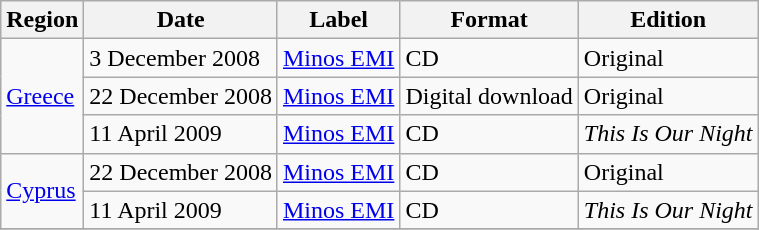<table class="sortable wikitable">
<tr>
<th>Region</th>
<th>Date</th>
<th>Label</th>
<th>Format</th>
<th>Edition</th>
</tr>
<tr>
<td rowspan="3"><a href='#'>Greece</a></td>
<td>3 December 2008</td>
<td><a href='#'>Minos EMI</a></td>
<td>CD</td>
<td>Original</td>
</tr>
<tr>
<td>22 December 2008</td>
<td><a href='#'>Minos EMI</a></td>
<td>Digital download</td>
<td>Original</td>
</tr>
<tr>
<td>11 April 2009</td>
<td><a href='#'>Minos EMI</a></td>
<td>CD</td>
<td><em>This Is Our Night</em></td>
</tr>
<tr>
<td rowspan="2"><a href='#'>Cyprus</a></td>
<td>22 December 2008</td>
<td><a href='#'>Minos EMI</a></td>
<td>CD</td>
<td>Original</td>
</tr>
<tr>
<td>11 April 2009</td>
<td><a href='#'>Minos EMI</a></td>
<td>CD</td>
<td><em>This Is Our Night</em></td>
</tr>
<tr>
</tr>
</table>
